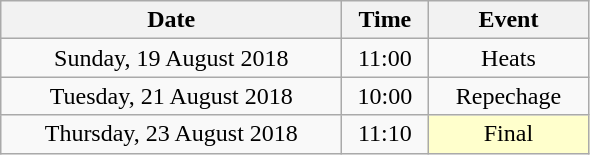<table class = "wikitable" style="text-align:center;">
<tr>
<th width=220>Date</th>
<th width=50>Time</th>
<th width=100>Event</th>
</tr>
<tr>
<td>Sunday, 19 August 2018</td>
<td>11:00</td>
<td>Heats</td>
</tr>
<tr>
<td>Tuesday, 21 August 2018</td>
<td>10:00</td>
<td>Repechage</td>
</tr>
<tr>
<td>Thursday, 23 August 2018</td>
<td>11:10</td>
<td bgcolor=ffffcc>Final</td>
</tr>
</table>
